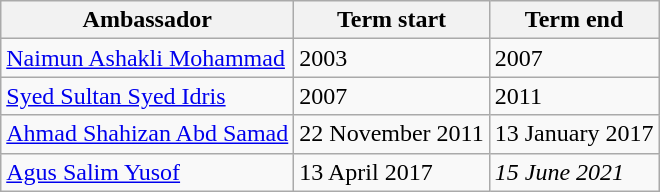<table class=wikitable>
<tr>
<th>Ambassador</th>
<th>Term start</th>
<th>Term end</th>
</tr>
<tr>
<td><a href='#'>Naimun Ashakli Mohammad</a></td>
<td>2003</td>
<td>2007</td>
</tr>
<tr>
<td><a href='#'>Syed Sultan Syed Idris</a></td>
<td>2007</td>
<td>2011</td>
</tr>
<tr>
<td><a href='#'>Ahmad Shahizan Abd Samad</a></td>
<td>22 November 2011</td>
<td>13 January 2017</td>
</tr>
<tr>
<td><a href='#'>Agus Salim Yusof</a></td>
<td>13 April 2017</td>
<td><em>15 June 2021</em></td>
</tr>
</table>
